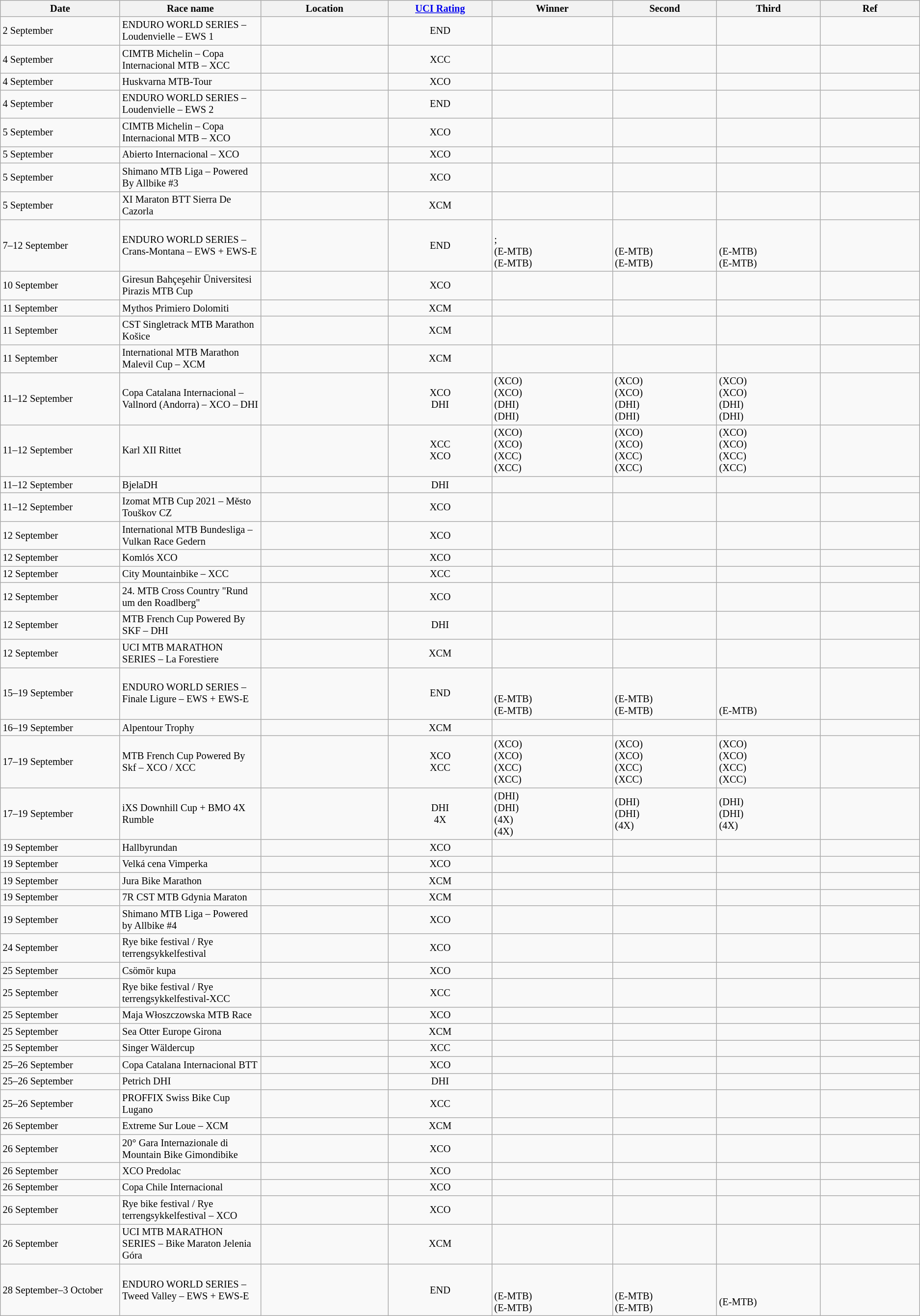<table class="wikitable sortable" style="font-size:85%;">
<tr>
<th style="width:190px;">Date</th>
<th style="width:210px;">Race name</th>
<th style="width:210px;">Location</th>
<th style="width:170px;"><a href='#'>UCI Rating</a></th>
<th width=200px>Winner</th>
<th style="width:170px;">Second</th>
<th style="width:170px;">Third</th>
<th style="width:170px;">Ref</th>
</tr>
<tr>
<td>2 September</td>
<td>ENDURO WORLD SERIES – Loudenvielle – EWS 1</td>
<td></td>
<td align=center>END</td>
<td><br></td>
<td><br></td>
<td><br></td>
<td align=center></td>
</tr>
<tr>
<td>4 September</td>
<td>CIMTB Michelin – Copa Internacional MTB – XCC</td>
<td></td>
<td align=center>XCC</td>
<td><br></td>
<td><br></td>
<td><br></td>
<td align=center></td>
</tr>
<tr>
<td>4 September</td>
<td>Huskvarna MTB-Tour</td>
<td></td>
<td align=center>XCO</td>
<td></td>
<td></td>
<td></td>
<td align=center></td>
</tr>
<tr>
<td>4 September</td>
<td>ENDURO WORLD SERIES – Loudenvielle – EWS 2</td>
<td></td>
<td align=center>END</td>
<td><br></td>
<td><br></td>
<td><br></td>
<td align=center></td>
</tr>
<tr>
<td>5 September</td>
<td>CIMTB Michelin – Copa Internacional MTB – XCO</td>
<td></td>
<td align=center>XCO</td>
<td><br></td>
<td><br></td>
<td><br></td>
<td align=center></td>
</tr>
<tr>
<td>5 September</td>
<td>Abierto Internacional – XCO</td>
<td></td>
<td align=center>XCO</td>
<td><br></td>
<td><br></td>
<td><br></td>
<td align=center></td>
</tr>
<tr>
<td>5 September</td>
<td>Shimano MTB Liga – Powered By Allbike #3</td>
<td></td>
<td align=center>XCO</td>
<td><br></td>
<td><br></td>
<td><br></td>
<td align=center></td>
</tr>
<tr>
<td>5 September</td>
<td>XI Maraton BTT Sierra De Cazorla</td>
<td></td>
<td align=center>XCM</td>
<td><br></td>
<td><br></td>
<td><br></td>
<td align=center></td>
</tr>
<tr>
<td>7–12 September</td>
<td>ENDURO WORLD SERIES – Crans-Montana – EWS + EWS-E</td>
<td></td>
<td align=center>END</td>
<td><br>;<br> (E-MTB)<br> (E-MTB)</td>
<td><br><br> (E-MTB)<br> (E-MTB)</td>
<td><br><br> (E-MTB)<br> (E-MTB)</td>
<td align=center></td>
</tr>
<tr>
<td>10 September</td>
<td>Giresun Bahçeşehir Üniversitesi Pirazis MTB Cup</td>
<td></td>
<td align=center>XCO</td>
<td><br></td>
<td><br></td>
<td><br></td>
<td align=center></td>
</tr>
<tr>
<td>11 September</td>
<td>Mythos Primiero Dolomiti</td>
<td></td>
<td align=center>XCM</td>
<td><br></td>
<td><br></td>
<td><br></td>
<td align=center></td>
</tr>
<tr>
<td>11 September</td>
<td>CST Singletrack MTB Marathon Košice</td>
<td></td>
<td align=center>XCM</td>
<td><br></td>
<td><br></td>
<td><br></td>
<td align=center></td>
</tr>
<tr>
<td>11 September</td>
<td>International MTB Marathon Malevil Cup – XCM</td>
<td></td>
<td align=center>XCM</td>
<td><br></td>
<td><br></td>
<td><br></td>
<td align=center></td>
</tr>
<tr>
<td>11–12 September</td>
<td>Copa Catalana Internacional – Vallnord (Andorra) – XCO – DHI</td>
<td></td>
<td align=center>XCO<br>DHI</td>
<td> (XCO)<br> (XCO)<br> (DHI)<br> (DHI)</td>
<td> (XCO)<br> (XCO)<br> (DHI)<br> (DHI)</td>
<td> (XCO)<br> (XCO)<br> (DHI)<br> (DHI)</td>
<td align=center></td>
</tr>
<tr>
<td>11–12 September</td>
<td>Karl XII Rittet</td>
<td></td>
<td align=center>XCC<br>XCO</td>
<td> (XCO)<br> (XCO)<br> (XCC)<br> (XCC)</td>
<td> (XCO)<br> (XCO)<br> (XCC)<br> (XCC)</td>
<td> (XCO)<br> (XCO)<br> (XCC)<br> (XCC)</td>
<td align=center></td>
</tr>
<tr>
<td>11–12 September</td>
<td>BjelaDH</td>
<td></td>
<td align=center>DHI</td>
<td><br></td>
<td><br></td>
<td><br></td>
<td align=center></td>
</tr>
<tr>
<td>11–12 September</td>
<td>Izomat MTB Cup 2021 – Město Touškov CZ</td>
<td></td>
<td align=center>XCO</td>
<td><br></td>
<td><br></td>
<td><br></td>
<td align=center></td>
</tr>
<tr>
<td>12 September</td>
<td>International MTB Bundesliga – Vulkan Race Gedern</td>
<td></td>
<td align=center>XCO</td>
<td><br></td>
<td><br></td>
<td><br></td>
<td align=center></td>
</tr>
<tr>
<td>12 September</td>
<td>Komlós XCO</td>
<td></td>
<td align=center>XCO</td>
<td><br></td>
<td><br></td>
<td><br></td>
<td align=center></td>
</tr>
<tr>
<td>12 September</td>
<td>City Mountainbike – XCC</td>
<td></td>
<td align=center>XCC</td>
<td><br></td>
<td><br></td>
<td><br></td>
<td align=center></td>
</tr>
<tr>
<td>12 September</td>
<td>24. MTB Cross Country "Rund um den Roadlberg"</td>
<td></td>
<td align=center>XCO</td>
<td><br></td>
<td><br></td>
<td><br></td>
<td align=center></td>
</tr>
<tr>
<td>12 September</td>
<td>MTB French Cup Powered By SKF – DHI</td>
<td></td>
<td align=center>DHI</td>
<td><br></td>
<td><br></td>
<td><br></td>
<td align=center></td>
</tr>
<tr>
<td>12 September</td>
<td>UCI MTB MARATHON SERIES – La Forestiere</td>
<td></td>
<td align=center>XCM</td>
<td><br></td>
<td><br></td>
<td><br></td>
<td align=center></td>
</tr>
<tr>
<td>15–19 September</td>
<td>ENDURO WORLD SERIES – Finale Ligure – EWS + EWS-E</td>
<td></td>
<td align=center>END</td>
<td><br><br> (E-MTB)<br> (E-MTB)</td>
<td><br><br> (E-MTB)<br> (E-MTB)</td>
<td><br><br><br> (E-MTB)</td>
<td align=center></td>
</tr>
<tr>
<td>16–19 September</td>
<td>Alpentour Trophy</td>
<td></td>
<td align=center>XCM</td>
<td><br></td>
<td><br></td>
<td><br></td>
<td align=center></td>
</tr>
<tr>
<td>17–19 September</td>
<td>MTB French Cup Powered By Skf – XCO / XCC</td>
<td></td>
<td align=center>XCO<br>XCC</td>
<td> (XCO)<br> (XCO)<br> (XCC)<br> (XCC)</td>
<td> (XCO)<br> (XCO)<br> (XCC)<br> (XCC)</td>
<td> (XCO)<br> (XCO)<br> (XCC)<br> (XCC)</td>
<td align=center></td>
</tr>
<tr>
<td>17–19 September</td>
<td>iXS Downhill Cup + BMO 4X Rumble</td>
<td></td>
<td align=center>DHI<br>4X</td>
<td> (DHI)<br> (DHI)<br> (4X)<br> (4X)</td>
<td> (DHI)<br> (DHI)<br> (4X)</td>
<td> (DHI)<br> (DHI)<br> (4X)</td>
<td align=center></td>
</tr>
<tr>
<td>19 September</td>
<td>Hallbyrundan</td>
<td></td>
<td align=center>XCO</td>
<td><br></td>
<td><br></td>
<td><br></td>
<td align=center></td>
</tr>
<tr>
<td>19 September</td>
<td>Velká cena Vimperka</td>
<td></td>
<td align=center>XCO</td>
<td><br></td>
<td><br></td>
<td></td>
<td align=center></td>
</tr>
<tr>
<td>19 September</td>
<td>Jura Bike Marathon</td>
<td></td>
<td align=center>XCM</td>
<td><br></td>
<td><br></td>
<td><br></td>
<td align=center></td>
</tr>
<tr>
<td>19 September</td>
<td>7R CST MTB Gdynia Maraton</td>
<td></td>
<td align=center>XCM</td>
<td><br></td>
<td><br></td>
<td><br></td>
<td align=center></td>
</tr>
<tr>
<td>19 September</td>
<td>Shimano MTB Liga – Powered by Allbike #4</td>
<td></td>
<td align=center>XCO</td>
<td><br></td>
<td><br></td>
<td><br></td>
<td align=center></td>
</tr>
<tr>
<td>24 September</td>
<td>Rye bike festival / Rye terrengsykkelfestival</td>
<td></td>
<td align=center>XCO</td>
<td><br></td>
<td><br></td>
<td><br></td>
<td align=center></td>
</tr>
<tr>
<td>25 September</td>
<td>Csömör kupa</td>
<td></td>
<td align=center>XCO</td>
<td><br></td>
<td><br></td>
<td><br></td>
<td align=center></td>
</tr>
<tr>
<td>25 September</td>
<td>Rye bike festival / Rye terrengsykkelfestival-XCC</td>
<td></td>
<td align=center>XCC</td>
<td><br></td>
<td><br></td>
<td><br></td>
<td align=center></td>
</tr>
<tr>
<td>25 September</td>
<td>Maja Włoszczowska MTB Race</td>
<td></td>
<td align=center>XCO</td>
<td><br></td>
<td><br></td>
<td><br></td>
<td align=center></td>
</tr>
<tr>
<td>25 September</td>
<td>Sea Otter Europe Girona</td>
<td></td>
<td align=center>XCM</td>
<td><br></td>
<td><br></td>
<td><br></td>
<td align=center></td>
</tr>
<tr>
<td>25 September</td>
<td>Singer Wäldercup</td>
<td></td>
<td align=center>XCC</td>
<td><br></td>
<td><br></td>
<td><br></td>
<td align=center></td>
</tr>
<tr>
<td>25–26 September</td>
<td>Copa Catalana Internacional BTT</td>
<td></td>
<td align=center>XCO</td>
<td><br></td>
<td><br></td>
<td><br></td>
<td align=center></td>
</tr>
<tr>
<td>25–26 September</td>
<td>Petrich DHI</td>
<td></td>
<td align=center>DHI</td>
<td></td>
<td></td>
<td></td>
<td align=center></td>
</tr>
<tr>
<td>25–26 September</td>
<td>PROFFIX Swiss Bike Cup Lugano</td>
<td></td>
<td align=center>XCC</td>
<td><br></td>
<td><br></td>
<td><br></td>
<td align=center></td>
</tr>
<tr>
<td>26 September</td>
<td>Extreme Sur Loue – XCM</td>
<td></td>
<td align=center>XCM</td>
<td><br></td>
<td><br></td>
<td></td>
<td align=center></td>
</tr>
<tr>
<td>26 September</td>
<td>20° Gara Internazionale di Mountain Bike Gimondibike</td>
<td></td>
<td align=center>XCO</td>
<td><br></td>
<td><br></td>
<td><br></td>
<td align=center></td>
</tr>
<tr>
<td>26 September</td>
<td>XCO Predolac</td>
<td></td>
<td align=center>XCO</td>
<td><br></td>
<td><br></td>
<td><br></td>
<td align=center></td>
</tr>
<tr>
<td>26 September</td>
<td>Copa Chile Internacional</td>
<td></td>
<td align=center>XCO</td>
<td><br></td>
<td><br></td>
<td><br></td>
<td align=center></td>
</tr>
<tr>
<td>26 September</td>
<td>Rye bike festival / Rye terrengsykkelfestival – XCO</td>
<td></td>
<td align=center>XCO</td>
<td><br></td>
<td><br></td>
<td><br></td>
<td align=center></td>
</tr>
<tr>
<td>26 September</td>
<td>UCI MTB MARATHON SERIES – Bike Maraton Jelenia Góra</td>
<td></td>
<td align=center>XCM</td>
<td><br></td>
<td><br></td>
<td><br></td>
<td align=center></td>
</tr>
<tr>
<td>28 September–3 October</td>
<td>ENDURO WORLD SERIES – Tweed Valley – EWS + EWS-E</td>
<td></td>
<td align=center>END</td>
<td><br><br> (E-MTB)<br> (E-MTB)</td>
<td><br><br> (E-MTB)<br> (E-MTB)</td>
<td><br><br> (E-MTB)<br></td>
<td align=center></td>
</tr>
</table>
